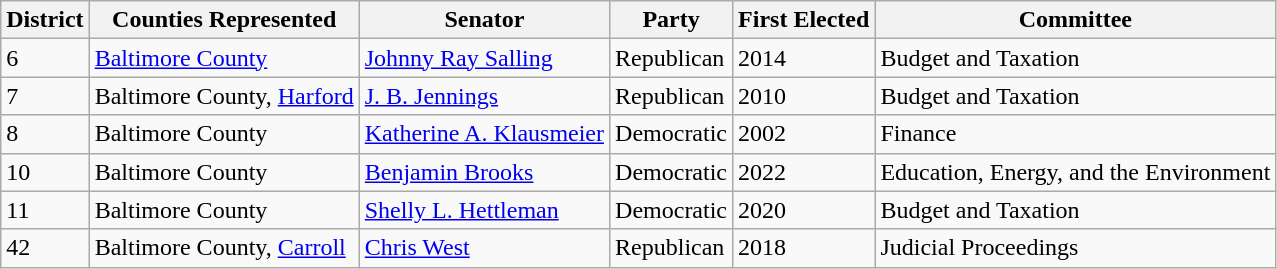<table class="sortable wikitable">
<tr>
<th>District</th>
<th>Counties Represented</th>
<th>Senator</th>
<th>Party</th>
<th>First Elected</th>
<th>Committee</th>
</tr>
<tr>
<td>6</td>
<td><a href='#'>Baltimore County</a></td>
<td> <a href='#'>Johnny Ray Salling</a></td>
<td>Republican</td>
<td>2014</td>
<td>Budget and Taxation</td>
</tr>
<tr>
<td>7</td>
<td>Baltimore County, <a href='#'>Harford</a></td>
<td> <a href='#'>J. B. Jennings</a></td>
<td>Republican</td>
<td>2010</td>
<td>Budget and Taxation</td>
</tr>
<tr>
<td>8</td>
<td>Baltimore County</td>
<td> <a href='#'>Katherine A. Klausmeier</a></td>
<td>Democratic</td>
<td>2002</td>
<td>Finance</td>
</tr>
<tr>
<td>10</td>
<td>Baltimore County</td>
<td> <a href='#'>Benjamin Brooks</a></td>
<td>Democratic</td>
<td>2022</td>
<td>Education, Energy, and the Environment</td>
</tr>
<tr>
<td>11</td>
<td>Baltimore County</td>
<td> <a href='#'>Shelly L. Hettleman</a></td>
<td>Democratic</td>
<td>2020</td>
<td>Budget and Taxation</td>
</tr>
<tr>
<td>42</td>
<td>Baltimore County, <a href='#'>Carroll</a></td>
<td> <a href='#'>Chris West</a></td>
<td>Republican</td>
<td>2018</td>
<td>Judicial Proceedings</td>
</tr>
</table>
